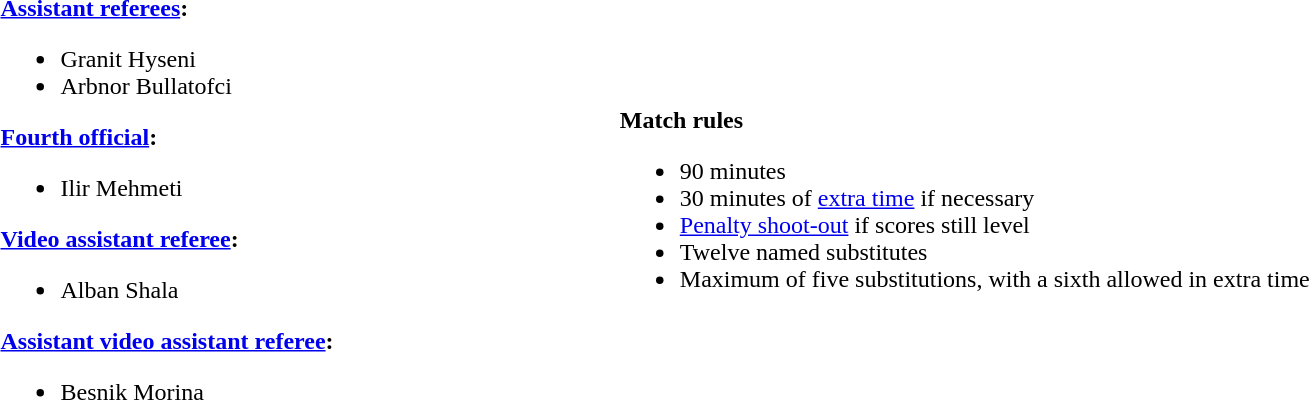<table width="100%">
<tr>
<td><strong><a href='#'>Assistant referees</a>:</strong><br><ul><li>Granit Hyseni</li><li>Arbnor Bullatofci</li></ul><strong><a href='#'>Fourth official</a>:</strong><ul><li>Ilir Mehmeti</li></ul><strong><a href='#'>Video assistant referee</a>:</strong><ul><li>Alban Shala</li></ul><strong><a href='#'>Assistant video assistant referee</a>:</strong><ul><li>Besnik Morina</li></ul></td>
<td><strong>Match rules</strong><br><ul><li>90 minutes</li><li>30 minutes of <a href='#'>extra time</a> if necessary</li><li><a href='#'>Penalty shoot-out</a> if scores still level</li><li>Twelve named substitutes</li><li>Maximum of five substitutions, with a sixth allowed in extra time</li></ul></td>
</tr>
</table>
